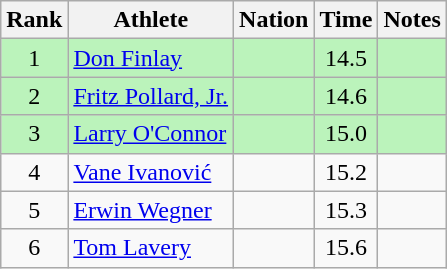<table class="wikitable sortable" style="text-align:center">
<tr>
<th>Rank</th>
<th>Athlete</th>
<th>Nation</th>
<th>Time</th>
<th>Notes</th>
</tr>
<tr bgcolor=bbf3bb>
<td>1</td>
<td align=left><a href='#'>Don Finlay</a></td>
<td align=left></td>
<td>14.5</td>
<td></td>
</tr>
<tr bgcolor=bbf3bb>
<td>2</td>
<td align=left><a href='#'>Fritz Pollard, Jr.</a></td>
<td align=left></td>
<td>14.6</td>
<td></td>
</tr>
<tr bgcolor=bbf3bb>
<td>3</td>
<td align=left><a href='#'>Larry O'Connor</a></td>
<td align=left></td>
<td>15.0</td>
<td></td>
</tr>
<tr>
<td>4</td>
<td align=left><a href='#'>Vane Ivanović</a></td>
<td align=left></td>
<td>15.2</td>
<td></td>
</tr>
<tr>
<td>5</td>
<td align=left><a href='#'>Erwin Wegner</a></td>
<td align=left></td>
<td>15.3</td>
<td></td>
</tr>
<tr>
<td>6</td>
<td align=left><a href='#'>Tom Lavery</a></td>
<td align=left></td>
<td>15.6</td>
<td></td>
</tr>
</table>
